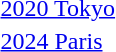<table>
<tr valign="top">
<td><a href='#'>2020 Tokyo</a><br></td>
<td></td>
<td></td>
<td></td>
</tr>
<tr valign="top">
<td><a href='#'>2024 Paris</a><br></td>
<td></td>
<td></td>
<td></td>
</tr>
</table>
